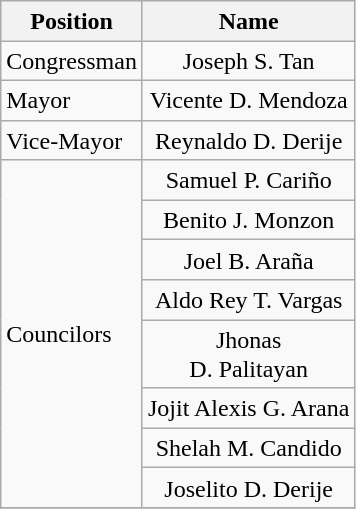<table class="wikitable" style="line-height:1.20em; font-size:100%;">
<tr>
<th>Position</th>
<th>Name</th>
</tr>
<tr>
<td>Congressman</td>
<td style="text-align:center;">Joseph S. Tan</td>
</tr>
<tr>
<td>Mayor</td>
<td style="text-align:center;">Vicente D. Mendoza</td>
</tr>
<tr>
<td>Vice-Mayor</td>
<td style="text-align:center;">Reynaldo D. Derije</td>
</tr>
<tr>
<td rowspan=8>Councilors</td>
<td style="text-align:center;">Samuel P. Cariño</td>
</tr>
<tr>
<td style="text-align:center;">Benito J. Monzon</td>
</tr>
<tr>
<td style="text-align:center;">Joel B. Araña</td>
</tr>
<tr>
<td style="text-align:center;">Aldo Rey T. Vargas</td>
</tr>
<tr>
<td style="text-align:center;">Jhonas<br>D. Palitayan</td>
</tr>
<tr>
<td style="text-align:center;">Jojit Alexis G. Arana</td>
</tr>
<tr>
<td style="text-align:center;">Shelah M. Candido</td>
</tr>
<tr>
<td style="text-align:center;">Joselito D. Derije</td>
</tr>
<tr>
</tr>
</table>
